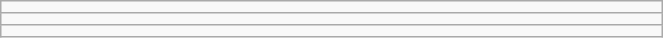<table class="wikitable" style=" text-align:center; font-size:110%;" width="35%">
<tr>
<td></td>
</tr>
<tr>
<td></td>
</tr>
<tr>
<td></td>
</tr>
</table>
